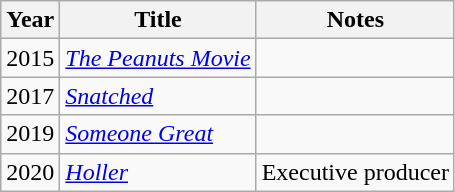<table class="wikitable plainrowheaders sortable" style="margin-right: 0;">
<tr>
<th scope="col">Year</th>
<th scope="col">Title</th>
<th scope="col" class=unsortable>Notes</th>
</tr>
<tr>
<td>2015</td>
<td><em><a href='#'>The Peanuts Movie</a></em></td>
<td></td>
</tr>
<tr>
<td>2017</td>
<td><em><a href='#'>Snatched</a></em></td>
<td></td>
</tr>
<tr>
<td>2019</td>
<td><em><a href='#'>Someone Great</a></em></td>
<td></td>
</tr>
<tr>
<td>2020</td>
<td><em><a href='#'>Holler</a></em></td>
<td>Executive producer</td>
</tr>
</table>
